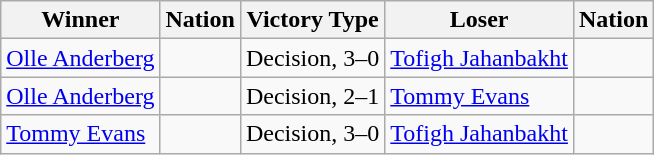<table class="wikitable sortable" style="text-align:left;">
<tr>
<th>Winner</th>
<th>Nation</th>
<th>Victory Type</th>
<th>Loser</th>
<th>Nation</th>
</tr>
<tr>
<td><a href='#'>Olle Anderberg</a></td>
<td></td>
<td>Decision, 3–0</td>
<td><a href='#'>Tofigh Jahanbakht</a></td>
<td></td>
</tr>
<tr>
<td><a href='#'>Olle Anderberg</a></td>
<td></td>
<td>Decision, 2–1</td>
<td><a href='#'>Tommy Evans</a></td>
<td></td>
</tr>
<tr>
<td><a href='#'>Tommy Evans</a></td>
<td></td>
<td>Decision, 3–0</td>
<td><a href='#'>Tofigh Jahanbakht</a></td>
<td></td>
</tr>
</table>
